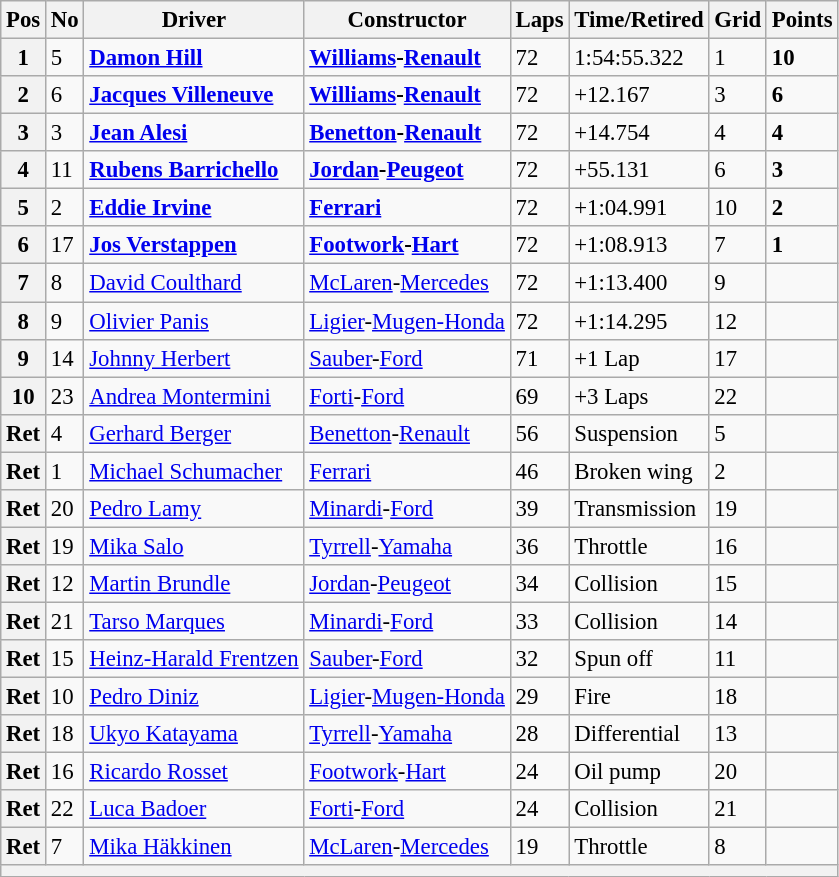<table class="wikitable" style="font-size: 95%;">
<tr>
<th>Pos</th>
<th>No</th>
<th>Driver</th>
<th>Constructor</th>
<th>Laps</th>
<th>Time/Retired</th>
<th>Grid</th>
<th>Points</th>
</tr>
<tr>
<th>1</th>
<td>5</td>
<td> <strong><a href='#'>Damon Hill</a></strong></td>
<td><strong><a href='#'>Williams</a>-<a href='#'>Renault</a></strong></td>
<td>72</td>
<td>1:54:55.322</td>
<td>1</td>
<td><strong>10</strong></td>
</tr>
<tr>
<th>2</th>
<td>6</td>
<td> <strong><a href='#'>Jacques Villeneuve</a></strong></td>
<td><strong><a href='#'>Williams</a>-<a href='#'>Renault</a></strong></td>
<td>72</td>
<td>+12.167</td>
<td>3</td>
<td><strong>6</strong></td>
</tr>
<tr>
<th>3</th>
<td>3</td>
<td> <strong><a href='#'>Jean Alesi</a></strong></td>
<td><strong><a href='#'>Benetton</a>-<a href='#'>Renault</a></strong></td>
<td>72</td>
<td>+14.754</td>
<td>4</td>
<td><strong>4</strong></td>
</tr>
<tr>
<th>4</th>
<td>11</td>
<td> <strong><a href='#'>Rubens Barrichello</a></strong></td>
<td><strong><a href='#'>Jordan</a>-<a href='#'>Peugeot</a></strong></td>
<td>72</td>
<td>+55.131</td>
<td>6</td>
<td><strong>3</strong></td>
</tr>
<tr>
<th>5</th>
<td>2</td>
<td> <strong><a href='#'>Eddie Irvine</a></strong></td>
<td><strong><a href='#'>Ferrari</a></strong></td>
<td>72</td>
<td>+1:04.991</td>
<td>10</td>
<td><strong>2</strong></td>
</tr>
<tr>
<th>6</th>
<td>17</td>
<td> <strong><a href='#'>Jos Verstappen</a></strong></td>
<td><strong><a href='#'>Footwork</a>-<a href='#'>Hart</a></strong></td>
<td>72</td>
<td>+1:08.913</td>
<td>7</td>
<td><strong>1</strong></td>
</tr>
<tr>
<th>7</th>
<td>8</td>
<td> <a href='#'>David Coulthard</a></td>
<td><a href='#'>McLaren</a>-<a href='#'>Mercedes</a></td>
<td>72</td>
<td>+1:13.400</td>
<td>9</td>
<td> </td>
</tr>
<tr>
<th>8</th>
<td>9</td>
<td> <a href='#'>Olivier Panis</a></td>
<td><a href='#'>Ligier</a>-<a href='#'>Mugen-Honda</a></td>
<td>72</td>
<td>+1:14.295</td>
<td>12</td>
<td> </td>
</tr>
<tr>
<th>9</th>
<td>14</td>
<td> <a href='#'>Johnny Herbert</a></td>
<td><a href='#'>Sauber</a>-<a href='#'>Ford</a></td>
<td>71</td>
<td>+1 Lap</td>
<td>17</td>
<td> </td>
</tr>
<tr>
<th>10</th>
<td>23</td>
<td> <a href='#'>Andrea Montermini</a></td>
<td><a href='#'>Forti</a>-<a href='#'>Ford</a></td>
<td>69</td>
<td>+3 Laps</td>
<td>22</td>
<td> </td>
</tr>
<tr>
<th>Ret</th>
<td>4</td>
<td> <a href='#'>Gerhard Berger</a></td>
<td><a href='#'>Benetton</a>-<a href='#'>Renault</a></td>
<td>56</td>
<td>Suspension</td>
<td>5</td>
<td> </td>
</tr>
<tr>
<th>Ret</th>
<td>1</td>
<td> <a href='#'>Michael Schumacher</a></td>
<td><a href='#'>Ferrari</a></td>
<td>46</td>
<td>Broken wing</td>
<td>2</td>
<td> </td>
</tr>
<tr>
<th>Ret</th>
<td>20</td>
<td> <a href='#'>Pedro Lamy</a></td>
<td><a href='#'>Minardi</a>-<a href='#'>Ford</a></td>
<td>39</td>
<td>Transmission</td>
<td>19</td>
<td> </td>
</tr>
<tr>
<th>Ret</th>
<td>19</td>
<td> <a href='#'>Mika Salo</a></td>
<td><a href='#'>Tyrrell</a>-<a href='#'>Yamaha</a></td>
<td>36</td>
<td>Throttle</td>
<td>16</td>
<td> </td>
</tr>
<tr>
<th>Ret</th>
<td>12</td>
<td> <a href='#'>Martin Brundle</a></td>
<td><a href='#'>Jordan</a>-<a href='#'>Peugeot</a></td>
<td>34</td>
<td>Collision</td>
<td>15</td>
<td> </td>
</tr>
<tr>
<th>Ret</th>
<td>21</td>
<td> <a href='#'>Tarso Marques</a></td>
<td><a href='#'>Minardi</a>-<a href='#'>Ford</a></td>
<td>33</td>
<td>Collision</td>
<td>14</td>
<td> </td>
</tr>
<tr>
<th>Ret</th>
<td>15</td>
<td> <a href='#'>Heinz-Harald Frentzen</a></td>
<td><a href='#'>Sauber</a>-<a href='#'>Ford</a></td>
<td>32</td>
<td>Spun off</td>
<td>11</td>
<td> </td>
</tr>
<tr>
<th>Ret</th>
<td>10</td>
<td> <a href='#'>Pedro Diniz</a></td>
<td><a href='#'>Ligier</a>-<a href='#'>Mugen-Honda</a></td>
<td>29</td>
<td>Fire</td>
<td>18</td>
<td> </td>
</tr>
<tr>
<th>Ret</th>
<td>18</td>
<td> <a href='#'>Ukyo Katayama</a></td>
<td><a href='#'>Tyrrell</a>-<a href='#'>Yamaha</a></td>
<td>28</td>
<td>Differential</td>
<td>13</td>
<td> </td>
</tr>
<tr>
<th>Ret</th>
<td>16</td>
<td> <a href='#'>Ricardo Rosset</a></td>
<td><a href='#'>Footwork</a>-<a href='#'>Hart</a></td>
<td>24</td>
<td>Oil pump</td>
<td>20</td>
<td> </td>
</tr>
<tr>
<th>Ret</th>
<td>22</td>
<td> <a href='#'>Luca Badoer</a></td>
<td><a href='#'>Forti</a>-<a href='#'>Ford</a></td>
<td>24</td>
<td>Collision</td>
<td>21</td>
<td> </td>
</tr>
<tr>
<th>Ret</th>
<td>7</td>
<td> <a href='#'>Mika Häkkinen</a></td>
<td><a href='#'>McLaren</a>-<a href='#'>Mercedes</a></td>
<td>19</td>
<td>Throttle</td>
<td>8</td>
<td> </td>
</tr>
<tr>
<th colspan="8"></th>
</tr>
</table>
